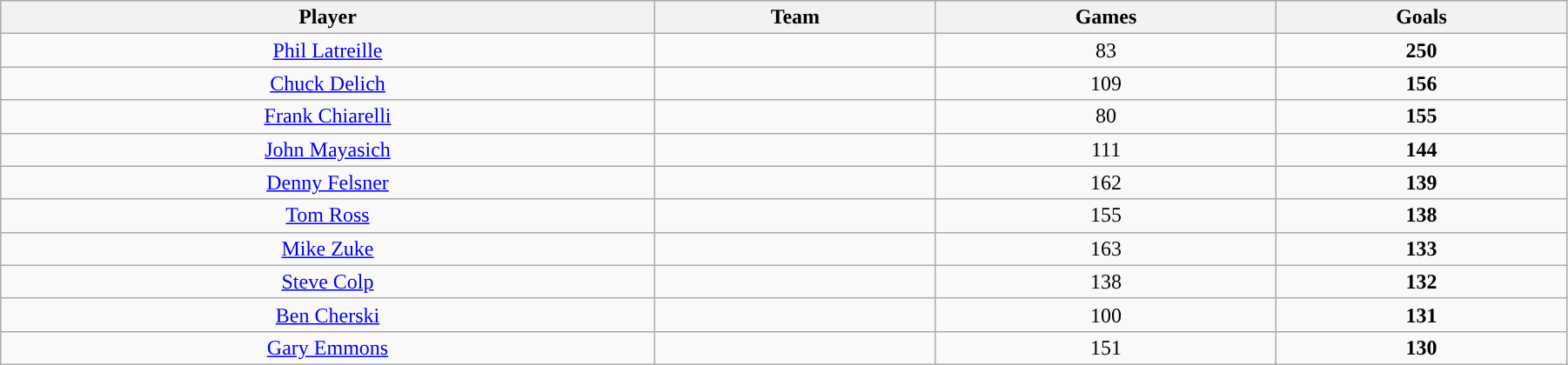<table class="sortable wikitable" width =95%>
<tr>
<th>Player</th>
<th>Team</th>
<th>Games</th>
<th>Goals</th>
</tr>
<tr align=center>
<td><a href='#'>Phil Latreille</a></td>
<td><strong><a href='#'></a></strong></td>
<td>83</td>
<td><strong>250</strong></td>
</tr>
<tr align=center>
<td><a href='#'>Chuck Delich</a></td>
<td><strong><a href='#'></a></strong></td>
<td>109</td>
<td><strong>156</strong></td>
</tr>
<tr align=center>
<td><a href='#'>Frank Chiarelli</a></td>
<td><strong><a href='#'></a></strong></td>
<td>80</td>
<td><strong>155</strong></td>
</tr>
<tr align=center>
<td><a href='#'>John Mayasich</a></td>
<td><strong><a href='#'></a></strong></td>
<td>111</td>
<td><strong>144</strong></td>
</tr>
<tr align=center>
<td><a href='#'>Denny Felsner</a></td>
<td><strong><a href='#'></a></strong></td>
<td>162</td>
<td><strong>139</strong></td>
</tr>
<tr align=center>
<td><a href='#'>Tom Ross</a></td>
<td><strong><a href='#'></a></strong></td>
<td>155</td>
<td><strong>138</strong></td>
</tr>
<tr align=center>
<td><a href='#'>Mike Zuke</a></td>
<td><strong><a href='#'></a></strong></td>
<td>163</td>
<td><strong>133</strong></td>
</tr>
<tr align=center>
<td><a href='#'>Steve Colp</a></td>
<td><strong><a href='#'></a></strong></td>
<td>138</td>
<td><strong>132</strong></td>
</tr>
<tr align=center>
<td><a href='#'>Ben Cherski</a></td>
<td><strong><a href='#'></a></strong></td>
<td>100</td>
<td><strong>131</strong></td>
</tr>
<tr align=center>
<td><a href='#'>Gary Emmons</a></td>
<td><strong><a href='#'></a></strong></td>
<td>151</td>
<td><strong>130</strong></td>
</tr>
</table>
